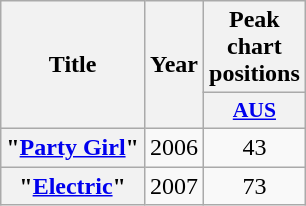<table class="wikitable plainrowheaders" style="text-align:center;">
<tr>
<th scope="col" rowspan="2">Title</th>
<th scope="col" rowspan="2">Year</th>
<th scope="col" colspan="1">Peak chart positions</th>
</tr>
<tr>
<th scope="col" style="width:3em;font-size:90%;"><a href='#'>AUS</a><br></th>
</tr>
<tr>
<th scope="row">"<a href='#'>Party Girl</a>"</th>
<td>2006</td>
<td>43</td>
</tr>
<tr>
<th scope="row">"<a href='#'>Electric</a>"</th>
<td>2007</td>
<td>73</td>
</tr>
</table>
